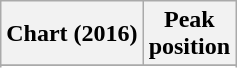<table class="wikitable sortable plainrowheaders" style="text-align:center">
<tr>
<th>Chart (2016)</th>
<th>Peak <br> position</th>
</tr>
<tr>
</tr>
<tr>
</tr>
<tr>
</tr>
<tr>
</tr>
</table>
